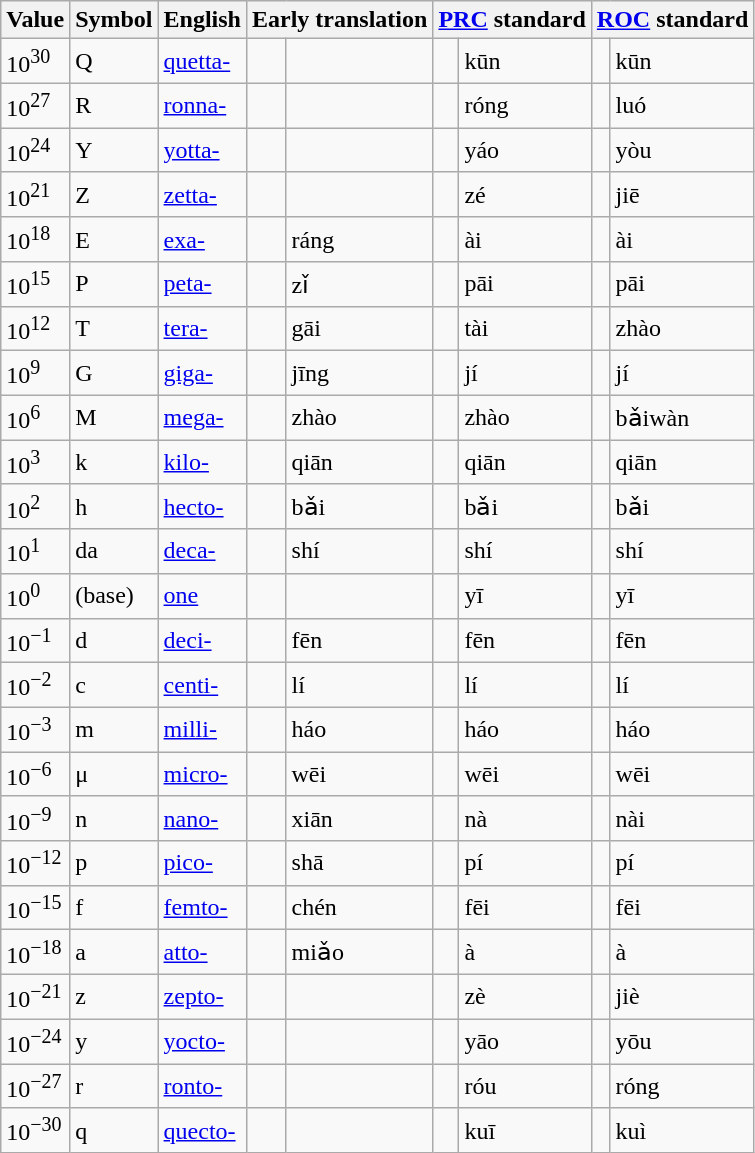<table class="wikitable">
<tr>
<th>Value</th>
<th>Symbol</th>
<th>English</th>
<th colspan="2">Early translation</th>
<th colspan="2"><a href='#'>PRC</a> standard</th>
<th colspan="2"><a href='#'>ROC</a> standard</th>
</tr>
<tr>
<td>10<sup>30</sup></td>
<td>Q</td>
<td><a href='#'>quetta-</a></td>
<td> </td>
<td></td>
<td></td>
<td>kūn</td>
<td></td>
<td>kūn</td>
</tr>
<tr>
<td>10<sup>27</sup></td>
<td>R</td>
<td><a href='#'>ronna-</a></td>
<td> </td>
<td></td>
<td></td>
<td>róng</td>
<td></td>
<td>luó</td>
</tr>
<tr>
<td>10<sup>24</sup></td>
<td>Y</td>
<td><a href='#'>yotta-</a></td>
<td> </td>
<td></td>
<td></td>
<td>yáo</td>
<td></td>
<td>yòu</td>
</tr>
<tr>
<td>10<sup>21</sup></td>
<td>Z</td>
<td><a href='#'>zetta-</a></td>
<td> </td>
<td></td>
<td></td>
<td>zé</td>
<td></td>
<td>jiē</td>
</tr>
<tr>
<td>10<sup>18</sup></td>
<td>E</td>
<td><a href='#'>exa-</a></td>
<td></td>
<td>ráng</td>
<td></td>
<td>ài</td>
<td></td>
<td>ài</td>
</tr>
<tr>
<td>10<sup>15</sup></td>
<td>P</td>
<td><a href='#'>peta-</a></td>
<td></td>
<td>zǐ</td>
<td></td>
<td>pāi</td>
<td></td>
<td>pāi</td>
</tr>
<tr>
<td>10<sup>12</sup></td>
<td>T</td>
<td><a href='#'>tera-</a></td>
<td></td>
<td>gāi</td>
<td></td>
<td>tài</td>
<td></td>
<td>zhào</td>
</tr>
<tr>
<td>10<sup>9</sup></td>
<td>G</td>
<td><a href='#'>giga-</a></td>
<td></td>
<td>jīng</td>
<td></td>
<td>jí</td>
<td></td>
<td>jí</td>
</tr>
<tr>
<td>10<sup>6</sup></td>
<td>M</td>
<td><a href='#'>mega-</a></td>
<td></td>
<td>zhào</td>
<td></td>
<td>zhào</td>
<td></td>
<td>bǎiwàn</td>
</tr>
<tr>
<td>10<sup>3</sup></td>
<td>k</td>
<td><a href='#'>kilo-</a></td>
<td></td>
<td>qiān</td>
<td></td>
<td>qiān</td>
<td></td>
<td>qiān</td>
</tr>
<tr>
<td>10<sup>2</sup></td>
<td>h</td>
<td><a href='#'>hecto-</a></td>
<td></td>
<td>bǎi</td>
<td></td>
<td>bǎi</td>
<td></td>
<td>bǎi</td>
</tr>
<tr>
<td>10<sup>1</sup></td>
<td>da</td>
<td><a href='#'>deca-</a></td>
<td></td>
<td>shí</td>
<td></td>
<td>shí</td>
<td></td>
<td>shí</td>
</tr>
<tr>
<td>10<sup>0</sup></td>
<td>(base)</td>
<td><a href='#'>one</a></td>
<td> </td>
<td></td>
<td></td>
<td>yī</td>
<td></td>
<td>yī</td>
</tr>
<tr>
<td>10<sup>−1</sup></td>
<td>d</td>
<td><a href='#'>deci-</a></td>
<td></td>
<td>fēn</td>
<td></td>
<td>fēn</td>
<td></td>
<td>fēn</td>
</tr>
<tr>
<td>10<sup>−2</sup></td>
<td>c</td>
<td><a href='#'>centi-</a></td>
<td></td>
<td>lí</td>
<td></td>
<td>lí</td>
<td></td>
<td>lí</td>
</tr>
<tr>
<td>10<sup>−3</sup></td>
<td>m</td>
<td><a href='#'>milli-</a></td>
<td></td>
<td>háo</td>
<td></td>
<td>háo</td>
<td></td>
<td>háo</td>
</tr>
<tr>
<td>10<sup>−6</sup></td>
<td>μ</td>
<td><a href='#'>micro-</a></td>
<td></td>
<td>wēi</td>
<td></td>
<td>wēi</td>
<td></td>
<td>wēi</td>
</tr>
<tr>
<td>10<sup>−9</sup></td>
<td>n</td>
<td><a href='#'>nano-</a></td>
<td></td>
<td>xiān</td>
<td></td>
<td>nà</td>
<td></td>
<td>nài</td>
</tr>
<tr>
<td>10<sup>−12</sup></td>
<td>p</td>
<td><a href='#'>pico-</a></td>
<td></td>
<td>shā</td>
<td></td>
<td>pí</td>
<td></td>
<td>pí</td>
</tr>
<tr>
<td>10<sup>−15</sup></td>
<td>f</td>
<td><a href='#'>femto-</a></td>
<td></td>
<td>chén</td>
<td></td>
<td>fēi</td>
<td></td>
<td>fēi</td>
</tr>
<tr>
<td>10<sup>−18</sup></td>
<td>a</td>
<td><a href='#'>atto-</a></td>
<td></td>
<td>miǎo</td>
<td></td>
<td>à</td>
<td></td>
<td>à</td>
</tr>
<tr>
<td>10<sup>−21</sup></td>
<td>z</td>
<td><a href='#'>zepto-</a></td>
<td> </td>
<td></td>
<td></td>
<td>zè</td>
<td></td>
<td>jiè</td>
</tr>
<tr>
<td>10<sup>−24</sup></td>
<td>y</td>
<td><a href='#'>yocto-</a></td>
<td> </td>
<td></td>
<td></td>
<td>yāo</td>
<td></td>
<td>yōu</td>
</tr>
<tr>
<td>10<sup>−27</sup></td>
<td>r</td>
<td><a href='#'>ronto-</a></td>
<td> </td>
<td></td>
<td></td>
<td>róu</td>
<td></td>
<td>róng</td>
</tr>
<tr>
<td>10<sup>−30</sup></td>
<td>q</td>
<td><a href='#'>quecto-</a></td>
<td> </td>
<td></td>
<td></td>
<td>kuī</td>
<td></td>
<td>kuì</td>
</tr>
</table>
